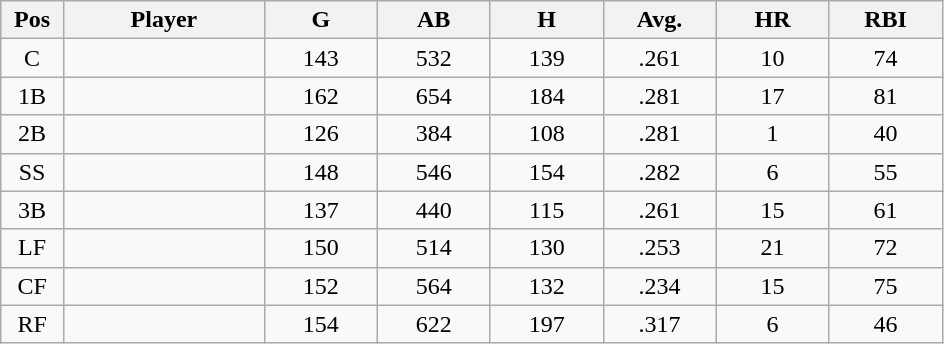<table class="wikitable sortable">
<tr>
<th bgcolor="#DDDDFF" width="5%">Pos</th>
<th bgcolor="#DDDDFF" width="16%">Player</th>
<th bgcolor="#DDDDFF" width="9%">G</th>
<th bgcolor="#DDDDFF" width="9%">AB</th>
<th bgcolor="#DDDDFF" width="9%">H</th>
<th bgcolor="#DDDDFF" width="9%">Avg.</th>
<th bgcolor="#DDDDFF" width="9%">HR</th>
<th bgcolor="#DDDDFF" width="9%">RBI</th>
</tr>
<tr align="center">
<td>C</td>
<td></td>
<td>143</td>
<td>532</td>
<td>139</td>
<td>.261</td>
<td>10</td>
<td>74</td>
</tr>
<tr align="center">
<td>1B</td>
<td></td>
<td>162</td>
<td>654</td>
<td>184</td>
<td>.281</td>
<td>17</td>
<td>81</td>
</tr>
<tr align="center">
<td>2B</td>
<td></td>
<td>126</td>
<td>384</td>
<td>108</td>
<td>.281</td>
<td>1</td>
<td>40</td>
</tr>
<tr align="center">
<td>SS</td>
<td></td>
<td>148</td>
<td>546</td>
<td>154</td>
<td>.282</td>
<td>6</td>
<td>55</td>
</tr>
<tr align="center">
<td>3B</td>
<td></td>
<td>137</td>
<td>440</td>
<td>115</td>
<td>.261</td>
<td>15</td>
<td>61</td>
</tr>
<tr align="center">
<td>LF</td>
<td></td>
<td>150</td>
<td>514</td>
<td>130</td>
<td>.253</td>
<td>21</td>
<td>72</td>
</tr>
<tr align="center">
<td>CF</td>
<td></td>
<td>152</td>
<td>564</td>
<td>132</td>
<td>.234</td>
<td>15</td>
<td>75</td>
</tr>
<tr align="center">
<td>RF</td>
<td></td>
<td>154</td>
<td>622</td>
<td>197</td>
<td>.317</td>
<td>6</td>
<td>46</td>
</tr>
</table>
